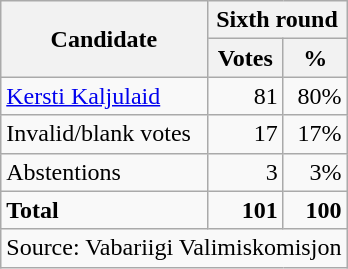<table class=wikitable style=text-align:right>
<tr>
<th rowspan=2>Candidate</th>
<th colspan=2>Sixth round</th>
</tr>
<tr>
<th>Votes</th>
<th>%</th>
</tr>
<tr>
<td align=left><a href='#'>Kersti Kaljulaid</a></td>
<td>81</td>
<td>80%</td>
</tr>
<tr>
<td align=left>Invalid/blank votes</td>
<td>17</td>
<td>17%</td>
</tr>
<tr>
<td align=left>Abstentions</td>
<td>3</td>
<td>3%</td>
</tr>
<tr>
<td align=left><strong>Total</strong></td>
<td><strong>101</strong></td>
<td><strong>100</strong></td>
</tr>
<tr>
<td align=left colspan=4>Source: Vabariigi Valimiskomisjon</td>
</tr>
</table>
